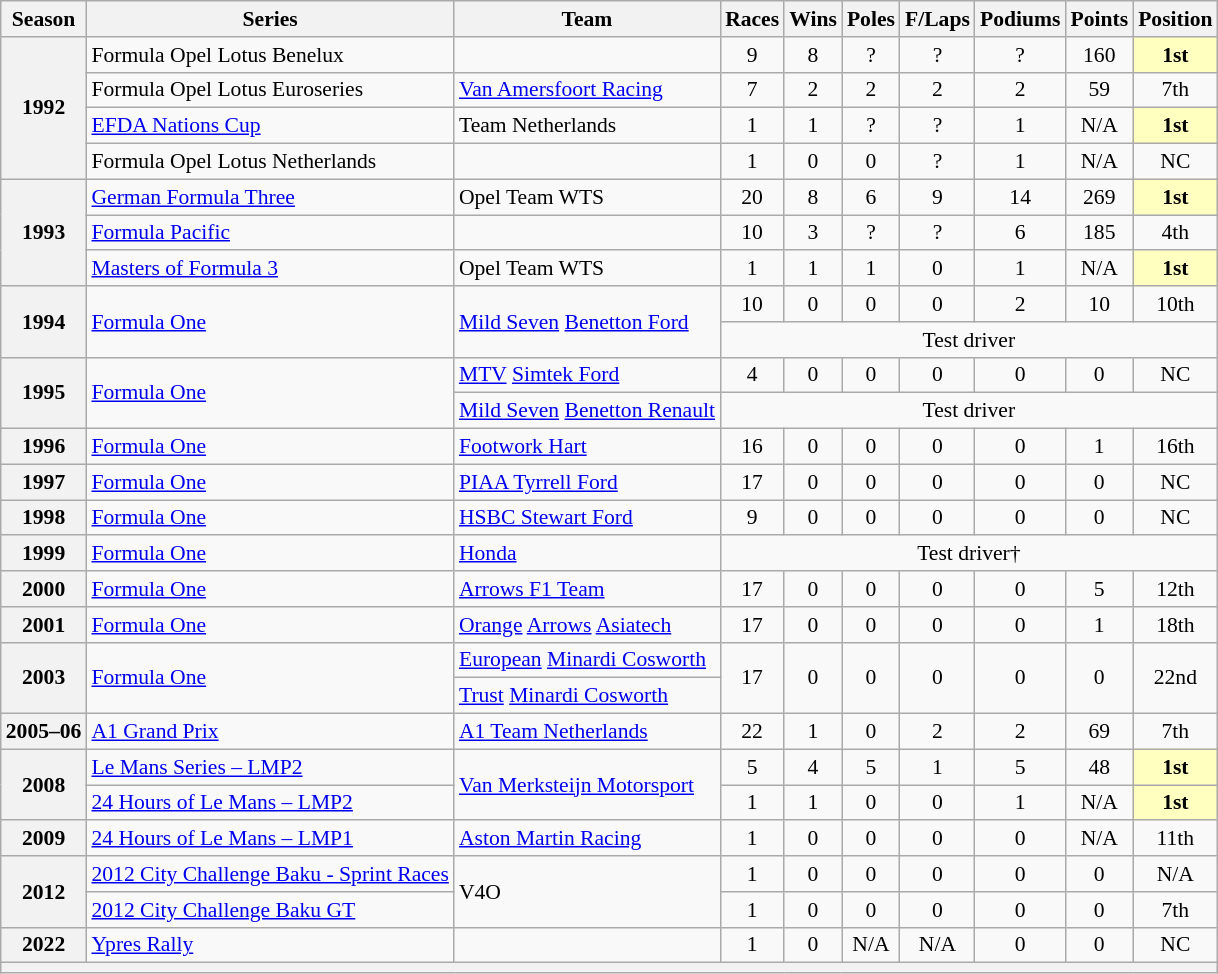<table class="wikitable" style="font-size: 90%; text-align:center">
<tr>
<th>Season</th>
<th>Series</th>
<th>Team</th>
<th>Races</th>
<th>Wins</th>
<th>Poles</th>
<th>F/Laps</th>
<th>Podiums</th>
<th>Points</th>
<th>Position</th>
</tr>
<tr>
<th rowspan=4>1992</th>
<td align=left>Formula Opel Lotus Benelux</td>
<td align=left></td>
<td>9</td>
<td>8</td>
<td>?</td>
<td>?</td>
<td>?</td>
<td>160</td>
<td style="background:#FFFFBF"><strong>1st</strong></td>
</tr>
<tr>
<td align=left>Formula Opel Lotus Euroseries</td>
<td align=left><a href='#'>Van Amersfoort Racing</a></td>
<td>7</td>
<td>2</td>
<td>2</td>
<td>2</td>
<td>2</td>
<td>59</td>
<td>7th</td>
</tr>
<tr>
<td align=left><a href='#'>EFDA Nations Cup</a></td>
<td align=left>Team Netherlands</td>
<td>1</td>
<td>1</td>
<td>?</td>
<td>?</td>
<td>1</td>
<td>N/A</td>
<td style="background:#FFFFBF"><strong>1st</strong></td>
</tr>
<tr>
<td align=left>Formula Opel Lotus Netherlands</td>
<td align=left></td>
<td>1</td>
<td>0</td>
<td>0</td>
<td>?</td>
<td>1</td>
<td>N/A</td>
<td>NC</td>
</tr>
<tr>
<th rowspan=3>1993</th>
<td align=left><a href='#'>German Formula Three</a></td>
<td align=left>Opel Team WTS</td>
<td>20</td>
<td>8</td>
<td>6</td>
<td>9</td>
<td>14</td>
<td>269</td>
<td style="background:#FFFFBF"><strong>1st</strong></td>
</tr>
<tr>
<td align=left><a href='#'>Formula Pacific</a></td>
<td align=left></td>
<td>10</td>
<td>3</td>
<td>?</td>
<td>?</td>
<td>6</td>
<td>185</td>
<td>4th</td>
</tr>
<tr>
<td align=left><a href='#'>Masters of Formula 3</a></td>
<td align=left>Opel Team WTS</td>
<td>1</td>
<td>1</td>
<td>1</td>
<td>0</td>
<td>1</td>
<td>N/A</td>
<td style="background:#FFFFBF"><strong>1st</strong></td>
</tr>
<tr>
<th rowspan=2>1994</th>
<td rowspan="2" style="text-align:left"><a href='#'>Formula One</a></td>
<td rowspan="2" style="text-align:left"><a href='#'>Mild Seven</a> <a href='#'>Benetton Ford</a></td>
<td>10</td>
<td>0</td>
<td>0</td>
<td>0</td>
<td>2</td>
<td>10</td>
<td>10th</td>
</tr>
<tr>
<td align=center colspan=7>Test driver</td>
</tr>
<tr>
<th rowspan=2>1995</th>
<td rowspan="2" style="text-align:left"><a href='#'>Formula One</a></td>
<td align=left><a href='#'>MTV</a> <a href='#'>Simtek Ford</a></td>
<td>4</td>
<td>0</td>
<td>0</td>
<td>0</td>
<td>0</td>
<td>0</td>
<td>NC</td>
</tr>
<tr>
<td align=left><a href='#'>Mild Seven</a> <a href='#'>Benetton Renault</a></td>
<td align=center colspan=7>Test driver</td>
</tr>
<tr>
<th>1996</th>
<td align=left><a href='#'>Formula One</a></td>
<td align=left><a href='#'>Footwork Hart</a></td>
<td>16</td>
<td>0</td>
<td>0</td>
<td>0</td>
<td>0</td>
<td>1</td>
<td>16th</td>
</tr>
<tr>
<th>1997</th>
<td align=left><a href='#'>Formula One</a></td>
<td align=left><a href='#'>PIAA Tyrrell Ford</a></td>
<td>17</td>
<td>0</td>
<td>0</td>
<td>0</td>
<td>0</td>
<td>0</td>
<td>NC</td>
</tr>
<tr>
<th>1998</th>
<td align=left><a href='#'>Formula One</a></td>
<td align=left><a href='#'>HSBC Stewart Ford</a></td>
<td>9</td>
<td>0</td>
<td>0</td>
<td>0</td>
<td>0</td>
<td>0</td>
<td>NC</td>
</tr>
<tr>
<th>1999</th>
<td align=left><a href='#'>Formula One</a></td>
<td align=left><a href='#'>Honda</a></td>
<td align=center colspan=7>Test driver†</td>
</tr>
<tr>
<th>2000</th>
<td align=left><a href='#'>Formula One</a></td>
<td align=left><a href='#'>Arrows F1 Team</a></td>
<td>17</td>
<td>0</td>
<td>0</td>
<td>0</td>
<td>0</td>
<td>5</td>
<td>12th</td>
</tr>
<tr>
<th>2001</th>
<td align=left><a href='#'>Formula One</a></td>
<td align=left><a href='#'>Orange</a> <a href='#'>Arrows</a> <a href='#'>Asiatech</a></td>
<td>17</td>
<td>0</td>
<td>0</td>
<td>0</td>
<td>0</td>
<td>1</td>
<td>18th</td>
</tr>
<tr>
<th rowspan=2>2003</th>
<td rowspan="2" style="text-align:left"><a href='#'>Formula One</a></td>
<td align=left><a href='#'>European</a> <a href='#'>Minardi Cosworth</a></td>
<td rowspan=2>17</td>
<td rowspan=2>0</td>
<td rowspan=2>0</td>
<td rowspan=2>0</td>
<td rowspan=2>0</td>
<td rowspan=2>0</td>
<td rowspan=2>22nd</td>
</tr>
<tr>
<td align=left><a href='#'>Trust</a> <a href='#'>Minardi Cosworth</a></td>
</tr>
<tr>
<th>2005–06</th>
<td align=left><a href='#'>A1 Grand Prix</a></td>
<td align=left><a href='#'>A1 Team Netherlands</a></td>
<td>22</td>
<td>1</td>
<td>0</td>
<td>2</td>
<td>2</td>
<td>69</td>
<td>7th</td>
</tr>
<tr>
<th rowspan=2>2008</th>
<td align=left><a href='#'>Le Mans Series – LMP2</a></td>
<td rowspan="2" style="text-align:left"><a href='#'>Van Merksteijn Motorsport</a></td>
<td>5</td>
<td>4</td>
<td>5</td>
<td>1</td>
<td>5</td>
<td>48</td>
<td style="background:#FFFFBF"><strong>1st</strong></td>
</tr>
<tr>
<td align=left><a href='#'>24 Hours of Le Mans – LMP2</a></td>
<td>1</td>
<td>1</td>
<td>0</td>
<td>0</td>
<td>1</td>
<td>N/A</td>
<td style="background:#FFFFBF"><strong>1st</strong></td>
</tr>
<tr>
<th>2009</th>
<td align=left><a href='#'>24 Hours of Le Mans – LMP1</a></td>
<td align=left><a href='#'>Aston Martin Racing</a></td>
<td>1</td>
<td>0</td>
<td>0</td>
<td>0</td>
<td>0</td>
<td>N/A</td>
<td>11th</td>
</tr>
<tr>
<th rowspan=2>2012</th>
<td align=left><a href='#'>2012 City Challenge Baku - Sprint Races</a></td>
<td rowspan="2" style="text-align:left">V4O</td>
<td>1</td>
<td>0</td>
<td>0</td>
<td>0</td>
<td>0</td>
<td>0</td>
<td>N/A</td>
</tr>
<tr>
<td align=left><a href='#'>2012 City Challenge Baku GT</a></td>
<td>1</td>
<td>0</td>
<td>0</td>
<td>0</td>
<td>0</td>
<td>0</td>
<td>7th</td>
</tr>
<tr>
<th>2022</th>
<td align=left><a href='#'>Ypres Rally</a></td>
<td align=left></td>
<td>1</td>
<td>0</td>
<td>N/A</td>
<td>N/A</td>
<td>0</td>
<td>0</td>
<td>NC</td>
</tr>
<tr>
<th colspan="10"></th>
</tr>
</table>
